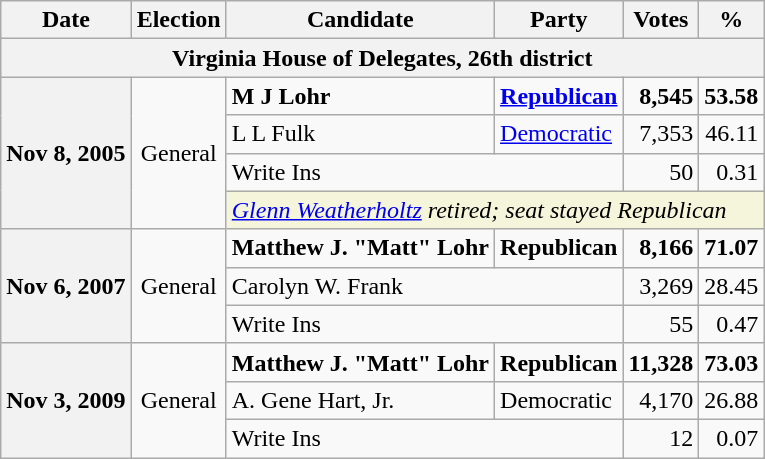<table class="wikitable">
<tr>
<th>Date</th>
<th>Election</th>
<th>Candidate</th>
<th>Party</th>
<th>Votes</th>
<th>%</th>
</tr>
<tr>
<th colspan="6">Virginia House of Delegates, 26th district</th>
</tr>
<tr>
<th rowspan="4">Nov 8, 2005</th>
<td rowspan="4" align="center">General</td>
<td><strong>M J Lohr</strong></td>
<td><strong><a href='#'>Republican</a></strong></td>
<td align="right"><strong>8,545</strong></td>
<td align="right"><strong>53.58</strong></td>
</tr>
<tr>
<td>L L Fulk</td>
<td><a href='#'>Democratic</a></td>
<td align="right">7,353</td>
<td align="right">46.11</td>
</tr>
<tr>
<td colspan="2">Write Ins</td>
<td align="right">50</td>
<td align="right">0.31</td>
</tr>
<tr>
<td colspan="4" style="background:Beige"><em><a href='#'>Glenn Weatherholtz</a> retired; seat stayed Republican</em></td>
</tr>
<tr>
<th rowspan="3">Nov 6, 2007</th>
<td rowspan="3" align="center">General</td>
<td><strong>Matthew J. "Matt" Lohr</strong></td>
<td><strong>Republican</strong></td>
<td align="right"><strong>8,166</strong></td>
<td align="right"><strong>71.07</strong></td>
</tr>
<tr>
<td colspan="2">Carolyn W. Frank</td>
<td align="right">3,269</td>
<td align="right">28.45</td>
</tr>
<tr>
<td colspan="2">Write Ins</td>
<td align="right">55</td>
<td align="right">0.47</td>
</tr>
<tr>
<th rowspan="3">Nov 3, 2009</th>
<td rowspan="3" align="center">General</td>
<td><strong>Matthew J. "Matt" Lohr</strong></td>
<td><strong>Republican</strong></td>
<td align="right"><strong>11,328</strong></td>
<td align="right"><strong>73.03</strong></td>
</tr>
<tr>
<td>A. Gene Hart, Jr.</td>
<td>Democratic</td>
<td align="right">4,170</td>
<td align="right">26.88</td>
</tr>
<tr>
<td colspan="2">Write Ins</td>
<td align="right">12</td>
<td align="right">0.07</td>
</tr>
</table>
